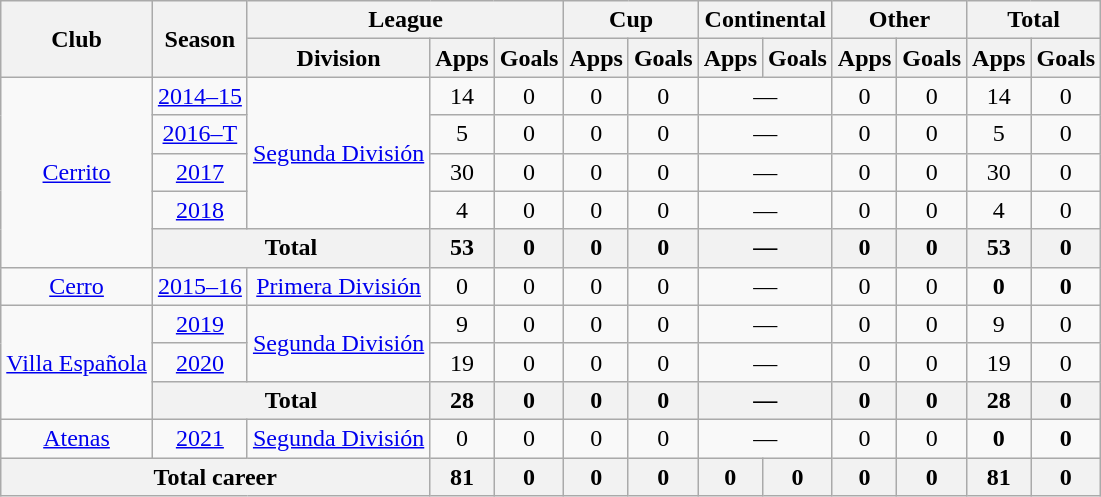<table class="wikitable" style="text-align: center">
<tr>
<th rowspan="2">Club</th>
<th rowspan="2">Season</th>
<th colspan="3">League</th>
<th colspan="2">Cup</th>
<th colspan="2">Continental</th>
<th colspan="2">Other</th>
<th colspan="2">Total</th>
</tr>
<tr>
<th>Division</th>
<th>Apps</th>
<th>Goals</th>
<th>Apps</th>
<th>Goals</th>
<th>Apps</th>
<th>Goals</th>
<th>Apps</th>
<th>Goals</th>
<th>Apps</th>
<th>Goals</th>
</tr>
<tr>
<td rowspan="5"><a href='#'>Cerrito</a></td>
<td><a href='#'>2014–15</a></td>
<td rowspan="4"><a href='#'>Segunda División</a></td>
<td>14</td>
<td>0</td>
<td>0</td>
<td>0</td>
<td colspan="2">—</td>
<td>0</td>
<td>0</td>
<td>14</td>
<td>0</td>
</tr>
<tr>
<td><a href='#'>2016–T</a></td>
<td>5</td>
<td>0</td>
<td>0</td>
<td>0</td>
<td colspan="2">—</td>
<td>0</td>
<td>0</td>
<td>5</td>
<td>0</td>
</tr>
<tr>
<td><a href='#'>2017</a></td>
<td>30</td>
<td>0</td>
<td>0</td>
<td>0</td>
<td colspan="2">—</td>
<td>0</td>
<td>0</td>
<td>30</td>
<td>0</td>
</tr>
<tr>
<td><a href='#'>2018</a></td>
<td>4</td>
<td>0</td>
<td>0</td>
<td>0</td>
<td colspan="2">—</td>
<td>0</td>
<td>0</td>
<td>4</td>
<td>0</td>
</tr>
<tr>
<th colspan="2"><strong>Total</strong></th>
<th>53</th>
<th>0</th>
<th>0</th>
<th>0</th>
<th colspan="2">—</th>
<th>0</th>
<th>0</th>
<th>53</th>
<th>0</th>
</tr>
<tr>
<td><a href='#'>Cerro</a></td>
<td><a href='#'>2015–16</a></td>
<td><a href='#'>Primera División</a></td>
<td>0</td>
<td>0</td>
<td>0</td>
<td>0</td>
<td colspan="2">—</td>
<td>0</td>
<td>0</td>
<td><strong>0</strong></td>
<td><strong>0</strong></td>
</tr>
<tr>
<td rowspan="3"><a href='#'>Villa Española</a></td>
<td><a href='#'>2019</a></td>
<td rowspan="2"><a href='#'>Segunda División</a></td>
<td>9</td>
<td>0</td>
<td>0</td>
<td>0</td>
<td colspan="2">—</td>
<td>0</td>
<td>0</td>
<td>9</td>
<td>0</td>
</tr>
<tr>
<td><a href='#'>2020</a></td>
<td>19</td>
<td>0</td>
<td>0</td>
<td>0</td>
<td colspan="2">—</td>
<td>0</td>
<td>0</td>
<td>19</td>
<td>0</td>
</tr>
<tr>
<th colspan="2"><strong>Total</strong></th>
<th>28</th>
<th>0</th>
<th>0</th>
<th>0</th>
<th colspan="2">—</th>
<th>0</th>
<th>0</th>
<th>28</th>
<th>0</th>
</tr>
<tr>
<td><a href='#'>Atenas</a></td>
<td><a href='#'>2021</a></td>
<td><a href='#'>Segunda División</a></td>
<td>0</td>
<td>0</td>
<td>0</td>
<td>0</td>
<td colspan="2">—</td>
<td>0</td>
<td>0</td>
<td><strong>0</strong></td>
<td><strong>0</strong></td>
</tr>
<tr>
<th colspan="3"><strong>Total career</strong></th>
<th>81</th>
<th>0</th>
<th>0</th>
<th>0</th>
<th>0</th>
<th>0</th>
<th>0</th>
<th>0</th>
<th>81</th>
<th>0</th>
</tr>
</table>
